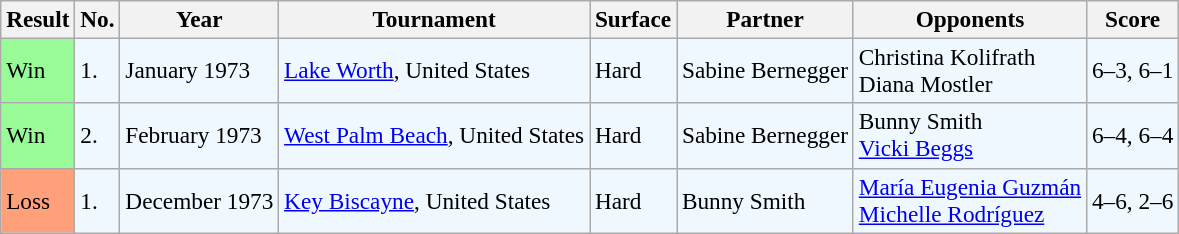<table class="sortable wikitable" style=font-size:97%>
<tr>
<th>Result</th>
<th>No.</th>
<th>Year</th>
<th>Tournament</th>
<th>Surface</th>
<th>Partner</th>
<th>Opponents</th>
<th>Score</th>
</tr>
<tr style="background:#f0f8ff;">
<td style="background:#98fb98;">Win</td>
<td>1.</td>
<td>January 1973</td>
<td><a href='#'>Lake Worth</a>, United States</td>
<td>Hard</td>
<td> Sabine Bernegger</td>
<td> Christina Kolifrath <br>  Diana Mostler</td>
<td>6–3, 6–1</td>
</tr>
<tr style="background:#f0f8ff;">
<td style="background:#98fb98;">Win</td>
<td>2.</td>
<td>February 1973</td>
<td><a href='#'>West Palm Beach</a>, United States</td>
<td>Hard</td>
<td> Sabine Bernegger</td>
<td> Bunny Smith <br>  <a href='#'>Vicki Beggs</a></td>
<td>6–4, 6–4</td>
</tr>
<tr style="background:#f0f8ff;">
<td style="background:#ffa07a;">Loss</td>
<td>1.</td>
<td>December 1973</td>
<td><a href='#'>Key Biscayne</a>, United States</td>
<td>Hard</td>
<td> Bunny Smith</td>
<td> <a href='#'>María Eugenia Guzmán</a> <br>  <a href='#'>Michelle Rodríguez</a></td>
<td>4–6, 2–6</td>
</tr>
</table>
